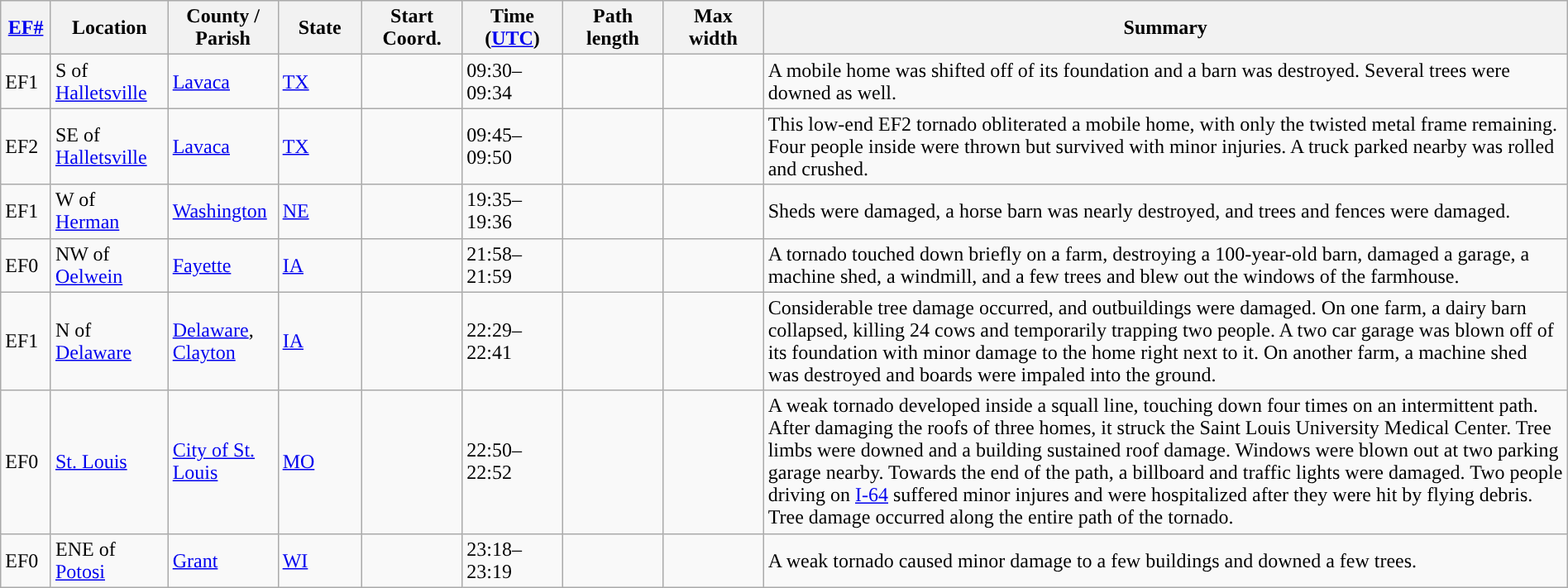<table class="wikitable sortable" style="width:100%;">
<tr>
<th scope="col"  style="width:3%; text-align:center;"><a href='#'>EF#</a></th>
<th scope="col"  style="width:7%; text-align:center;" class="unsortable">Location</th>
<th scope="col"  style="width:6%; text-align:center;" class="unsortable">County / Parish</th>
<th scope="col"  style="width:5%; text-align:center;">State</th>
<th scope="col"  style="width:6%; text-align:center;">Start Coord.</th>
<th scope="col"  style="width:6%; text-align:center;">Time (<a href='#'>UTC</a>)</th>
<th scope="col"  style="width:6%; text-align:center;">Path length</th>
<th scope="col"  style="width:6%; text-align:center;">Max width</th>
<th scope="col" class="unsortable" style="width:48%; text-align:center;">Summary</th>
</tr>
<tr>
<td>EF1</td>
<td>S of <a href='#'>Halletsville</a></td>
<td><a href='#'>Lavaca</a></td>
<td><a href='#'>TX</a></td>
<td></td>
<td>09:30–09:34</td>
<td></td>
<td></td>
<td>A mobile home was shifted off of its foundation and a barn was destroyed. Several trees were downed as well.</td>
</tr>
<tr>
<td>EF2</td>
<td>SE of <a href='#'>Halletsville</a></td>
<td><a href='#'>Lavaca</a></td>
<td><a href='#'>TX</a></td>
<td></td>
<td>09:45–09:50</td>
<td></td>
<td></td>
<td>This low-end EF2 tornado obliterated a mobile home, with only the twisted metal frame remaining. Four people inside were thrown  but survived with minor injuries. A truck parked nearby was rolled and crushed.</td>
</tr>
<tr>
<td>EF1</td>
<td>W of <a href='#'>Herman</a></td>
<td><a href='#'>Washington</a><br><small></small></td>
<td><a href='#'>NE</a></td>
<td></td>
<td>19:35–19:36</td>
<td></td>
<td></td>
<td>Sheds were damaged, a horse barn was nearly destroyed, and trees and fences were damaged.</td>
</tr>
<tr>
<td>EF0</td>
<td>NW of <a href='#'>Oelwein</a></td>
<td><a href='#'>Fayette</a></td>
<td><a href='#'>IA</a></td>
<td></td>
<td>21:58–21:59</td>
<td></td>
<td></td>
<td>A tornado touched down briefly on a farm, destroying a 100-year-old barn, damaged a garage, a machine shed, a windmill, and a few trees and blew out the windows of the farmhouse.</td>
</tr>
<tr>
<td>EF1</td>
<td>N of <a href='#'>Delaware</a></td>
<td><a href='#'>Delaware</a>, <a href='#'>Clayton</a></td>
<td><a href='#'>IA</a></td>
<td></td>
<td>22:29–22:41</td>
<td></td>
<td></td>
<td>Considerable tree damage occurred, and outbuildings were damaged. On one farm, a dairy barn collapsed, killing 24 cows and temporarily trapping two people. A two car garage was blown off of its foundation with minor damage to the home right next to it. On another farm, a machine shed was destroyed and boards were impaled into the ground.</td>
</tr>
<tr>
<td>EF0</td>
<td><a href='#'>St. Louis</a></td>
<td><a href='#'>City of St. Louis</a></td>
<td><a href='#'>MO</a></td>
<td></td>
<td>22:50–22:52</td>
<td></td>
<td></td>
<td>A weak tornado developed inside a squall line, touching down four times on an intermittent path. After damaging the roofs of three homes, it struck the Saint Louis University Medical Center. Tree limbs were downed and a building sustained roof damage. Windows were blown out at two parking garage nearby. Towards the end of the path, a billboard and traffic lights were damaged. Two people driving on <a href='#'>I-64</a> suffered minor injures and were hospitalized after they were hit by flying debris. Tree damage occurred along the entire path of the tornado.</td>
</tr>
<tr>
<td>EF0</td>
<td>ENE of <a href='#'>Potosi</a></td>
<td><a href='#'>Grant</a></td>
<td><a href='#'>WI</a></td>
<td></td>
<td>23:18–23:19</td>
<td></td>
<td></td>
<td>A weak tornado caused minor damage to a few buildings and downed a few trees.</td>
</tr>
</table>
